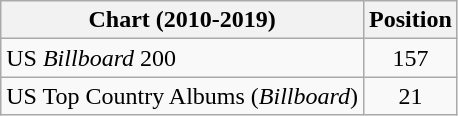<table class="wikitable sortable">
<tr>
<th>Chart (2010-2019)</th>
<th>Position</th>
</tr>
<tr>
<td>US <em>Billboard</em> 200</td>
<td align="center">157</td>
</tr>
<tr>
<td>US Top Country Albums (<em>Billboard</em>)</td>
<td align="center">21</td>
</tr>
</table>
